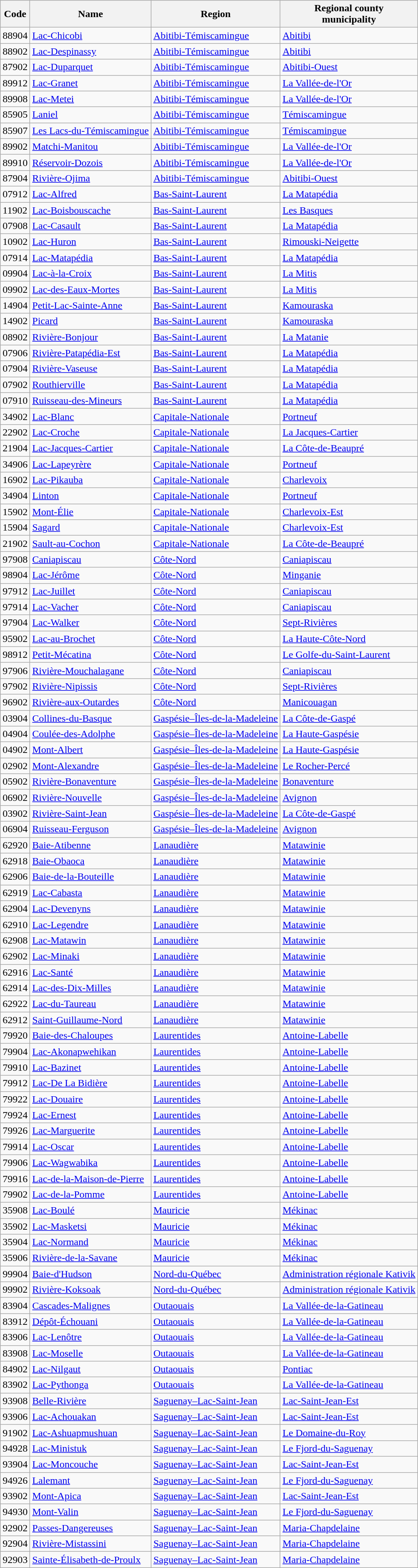<table class="wikitable sortable">
<tr>
<th>Code</th>
<th>Name</th>
<th>Region</th>
<th>Regional county<br>municipality</th>
</tr>
<tr>
<td>88904</td>
<td><a href='#'>Lac-Chicobi</a></td>
<td><a href='#'>Abitibi-Témiscamingue</a></td>
<td><a href='#'>Abitibi</a></td>
</tr>
<tr>
<td>88902</td>
<td><a href='#'>Lac-Despinassy</a></td>
<td><a href='#'>Abitibi-Témiscamingue</a></td>
<td><a href='#'>Abitibi</a></td>
</tr>
<tr>
<td>87902</td>
<td><a href='#'>Lac-Duparquet</a></td>
<td><a href='#'>Abitibi-Témiscamingue</a></td>
<td><a href='#'>Abitibi-Ouest</a></td>
</tr>
<tr>
<td>89912</td>
<td><a href='#'>Lac-Granet</a></td>
<td><a href='#'>Abitibi-Témiscamingue</a></td>
<td><a href='#'>La Vallée-de-l'Or</a></td>
</tr>
<tr>
<td>89908</td>
<td><a href='#'>Lac-Metei</a></td>
<td><a href='#'>Abitibi-Témiscamingue</a></td>
<td><a href='#'>La Vallée-de-l'Or</a></td>
</tr>
<tr>
<td>85905</td>
<td><a href='#'>Laniel</a></td>
<td><a href='#'>Abitibi-Témiscamingue</a></td>
<td><a href='#'>Témiscamingue</a></td>
</tr>
<tr>
<td>85907</td>
<td><a href='#'>Les Lacs-du-Témiscamingue</a></td>
<td><a href='#'>Abitibi-Témiscamingue</a></td>
<td><a href='#'>Témiscamingue</a></td>
</tr>
<tr>
<td>89902</td>
<td><a href='#'>Matchi-Manitou</a></td>
<td><a href='#'>Abitibi-Témiscamingue</a></td>
<td><a href='#'>La Vallée-de-l'Or</a></td>
</tr>
<tr>
<td>89910</td>
<td><a href='#'>Réservoir-Dozois</a></td>
<td><a href='#'>Abitibi-Témiscamingue</a></td>
<td><a href='#'>La Vallée-de-l'Or</a></td>
</tr>
<tr>
<td>87904</td>
<td><a href='#'>Rivière-Ojima</a></td>
<td><a href='#'>Abitibi-Témiscamingue</a></td>
<td><a href='#'>Abitibi-Ouest</a></td>
</tr>
<tr>
<td>07912</td>
<td><a href='#'>Lac-Alfred</a></td>
<td><a href='#'>Bas-Saint-Laurent</a></td>
<td><a href='#'>La Matapédia</a></td>
</tr>
<tr>
<td>11902</td>
<td><a href='#'>Lac-Boisbouscache</a></td>
<td><a href='#'>Bas-Saint-Laurent</a></td>
<td><a href='#'>Les Basques</a></td>
</tr>
<tr>
<td>07908</td>
<td><a href='#'>Lac-Casault</a></td>
<td><a href='#'>Bas-Saint-Laurent</a></td>
<td><a href='#'>La Matapédia</a></td>
</tr>
<tr>
<td>10902</td>
<td><a href='#'>Lac-Huron</a></td>
<td><a href='#'>Bas-Saint-Laurent</a></td>
<td><a href='#'>Rimouski-Neigette</a></td>
</tr>
<tr>
<td>07914</td>
<td><a href='#'>Lac-Matapédia</a></td>
<td><a href='#'>Bas-Saint-Laurent</a></td>
<td><a href='#'>La Matapédia</a></td>
</tr>
<tr>
<td>09904</td>
<td><a href='#'>Lac-à-la-Croix</a></td>
<td><a href='#'>Bas-Saint-Laurent</a></td>
<td><a href='#'>La Mitis</a></td>
</tr>
<tr>
<td>09902</td>
<td><a href='#'>Lac-des-Eaux-Mortes</a></td>
<td><a href='#'>Bas-Saint-Laurent</a></td>
<td><a href='#'>La Mitis</a></td>
</tr>
<tr>
<td>14904</td>
<td><a href='#'>Petit-Lac-Sainte-Anne</a></td>
<td><a href='#'>Bas-Saint-Laurent</a></td>
<td><a href='#'>Kamouraska</a></td>
</tr>
<tr>
<td>14902</td>
<td><a href='#'>Picard</a></td>
<td><a href='#'>Bas-Saint-Laurent</a></td>
<td><a href='#'>Kamouraska</a></td>
</tr>
<tr>
<td>08902</td>
<td><a href='#'>Rivière-Bonjour</a></td>
<td><a href='#'>Bas-Saint-Laurent</a></td>
<td><a href='#'>La Matanie</a></td>
</tr>
<tr>
<td>07906</td>
<td><a href='#'>Rivière-Patapédia-Est</a></td>
<td><a href='#'>Bas-Saint-Laurent</a></td>
<td><a href='#'>La Matapédia</a></td>
</tr>
<tr>
<td>07904</td>
<td><a href='#'>Rivière-Vaseuse</a></td>
<td><a href='#'>Bas-Saint-Laurent</a></td>
<td><a href='#'>La Matapédia</a></td>
</tr>
<tr>
<td>07902</td>
<td><a href='#'>Routhierville</a></td>
<td><a href='#'>Bas-Saint-Laurent</a></td>
<td><a href='#'>La Matapédia</a></td>
</tr>
<tr>
<td>07910</td>
<td><a href='#'>Ruisseau-des-Mineurs</a></td>
<td><a href='#'>Bas-Saint-Laurent</a></td>
<td><a href='#'>La Matapédia</a></td>
</tr>
<tr>
<td>34902</td>
<td><a href='#'>Lac-Blanc</a></td>
<td><a href='#'>Capitale-Nationale</a></td>
<td><a href='#'>Portneuf</a></td>
</tr>
<tr>
<td>22902</td>
<td><a href='#'>Lac-Croche</a></td>
<td><a href='#'>Capitale-Nationale</a></td>
<td><a href='#'>La Jacques-Cartier</a></td>
</tr>
<tr>
<td>21904</td>
<td><a href='#'>Lac-Jacques-Cartier</a></td>
<td><a href='#'>Capitale-Nationale</a></td>
<td><a href='#'>La Côte-de-Beaupré</a></td>
</tr>
<tr>
<td>34906</td>
<td><a href='#'>Lac-Lapeyrère</a></td>
<td><a href='#'>Capitale-Nationale</a></td>
<td><a href='#'>Portneuf</a></td>
</tr>
<tr>
<td>16902</td>
<td><a href='#'>Lac-Pikauba</a></td>
<td><a href='#'>Capitale-Nationale</a></td>
<td><a href='#'>Charlevoix</a></td>
</tr>
<tr>
<td>34904</td>
<td><a href='#'>Linton</a></td>
<td><a href='#'>Capitale-Nationale</a></td>
<td><a href='#'>Portneuf</a></td>
</tr>
<tr>
<td>15902</td>
<td><a href='#'>Mont-Élie</a></td>
<td><a href='#'>Capitale-Nationale</a></td>
<td><a href='#'>Charlevoix-Est</a></td>
</tr>
<tr>
<td>15904</td>
<td><a href='#'>Sagard</a></td>
<td><a href='#'>Capitale-Nationale</a></td>
<td><a href='#'>Charlevoix-Est</a></td>
</tr>
<tr>
<td>21902</td>
<td><a href='#'>Sault-au-Cochon</a></td>
<td><a href='#'>Capitale-Nationale</a></td>
<td><a href='#'>La Côte-de-Beaupré</a></td>
</tr>
<tr>
<td>97908</td>
<td><a href='#'>Caniapiscau</a></td>
<td><a href='#'>Côte-Nord</a></td>
<td><a href='#'>Caniapiscau</a></td>
</tr>
<tr>
<td>98904</td>
<td><a href='#'>Lac-Jérôme</a></td>
<td><a href='#'>Côte-Nord</a></td>
<td><a href='#'>Minganie</a></td>
</tr>
<tr>
<td>97912</td>
<td><a href='#'>Lac-Juillet</a></td>
<td><a href='#'>Côte-Nord</a></td>
<td><a href='#'>Caniapiscau</a></td>
</tr>
<tr>
<td>97914</td>
<td><a href='#'>Lac-Vacher</a></td>
<td><a href='#'>Côte-Nord</a></td>
<td><a href='#'>Caniapiscau</a></td>
</tr>
<tr>
<td>97904</td>
<td><a href='#'>Lac-Walker</a></td>
<td><a href='#'>Côte-Nord</a></td>
<td><a href='#'>Sept-Rivières</a></td>
</tr>
<tr>
<td>95902</td>
<td><a href='#'>Lac-au-Brochet</a></td>
<td><a href='#'>Côte-Nord</a></td>
<td><a href='#'>La Haute-Côte-Nord</a></td>
</tr>
<tr>
<td>98912</td>
<td><a href='#'>Petit-Mécatina</a></td>
<td><a href='#'>Côte-Nord</a></td>
<td><a href='#'>Le Golfe-du-Saint-Laurent</a></td>
</tr>
<tr>
<td>97906</td>
<td><a href='#'>Rivière-Mouchalagane</a></td>
<td><a href='#'>Côte-Nord</a></td>
<td><a href='#'>Caniapiscau</a></td>
</tr>
<tr>
<td>97902</td>
<td><a href='#'>Rivière-Nipissis</a></td>
<td><a href='#'>Côte-Nord</a></td>
<td><a href='#'>Sept-Rivières</a></td>
</tr>
<tr>
<td>96902</td>
<td><a href='#'>Rivière-aux-Outardes</a></td>
<td><a href='#'>Côte-Nord</a></td>
<td><a href='#'>Manicouagan</a></td>
</tr>
<tr>
<td>03904</td>
<td><a href='#'>Collines-du-Basque</a></td>
<td><a href='#'>Gaspésie–Îles-de-la-Madeleine</a></td>
<td><a href='#'>La Côte-de-Gaspé</a></td>
</tr>
<tr>
<td>04904</td>
<td><a href='#'>Coulée-des-Adolphe</a></td>
<td><a href='#'>Gaspésie–Îles-de-la-Madeleine</a></td>
<td><a href='#'>La Haute-Gaspésie</a></td>
</tr>
<tr>
<td>04902</td>
<td><a href='#'>Mont-Albert</a></td>
<td><a href='#'>Gaspésie–Îles-de-la-Madeleine</a></td>
<td><a href='#'>La Haute-Gaspésie</a></td>
</tr>
<tr>
<td>02902</td>
<td><a href='#'>Mont-Alexandre</a></td>
<td><a href='#'>Gaspésie–Îles-de-la-Madeleine</a></td>
<td><a href='#'>Le Rocher-Percé</a></td>
</tr>
<tr>
<td>05902</td>
<td><a href='#'>Rivière-Bonaventure</a></td>
<td><a href='#'>Gaspésie–Îles-de-la-Madeleine</a></td>
<td><a href='#'>Bonaventure</a></td>
</tr>
<tr>
<td>06902</td>
<td><a href='#'>Rivière-Nouvelle</a></td>
<td><a href='#'>Gaspésie–Îles-de-la-Madeleine</a></td>
<td><a href='#'>Avignon</a></td>
</tr>
<tr>
<td>03902</td>
<td><a href='#'>Rivière-Saint-Jean</a></td>
<td><a href='#'>Gaspésie–Îles-de-la-Madeleine</a></td>
<td><a href='#'>La Côte-de-Gaspé</a></td>
</tr>
<tr>
<td>06904</td>
<td><a href='#'>Ruisseau-Ferguson</a></td>
<td><a href='#'>Gaspésie–Îles-de-la-Madeleine</a></td>
<td><a href='#'>Avignon</a></td>
</tr>
<tr>
<td>62920</td>
<td><a href='#'>Baie-Atibenne</a></td>
<td><a href='#'>Lanaudière</a></td>
<td><a href='#'>Matawinie</a></td>
</tr>
<tr>
<td>62918</td>
<td><a href='#'>Baie-Obaoca</a></td>
<td><a href='#'>Lanaudière</a></td>
<td><a href='#'>Matawinie</a></td>
</tr>
<tr>
<td>62906</td>
<td><a href='#'>Baie-de-la-Bouteille</a></td>
<td><a href='#'>Lanaudière</a></td>
<td><a href='#'>Matawinie</a></td>
</tr>
<tr>
<td>62919</td>
<td><a href='#'>Lac-Cabasta</a></td>
<td><a href='#'>Lanaudière</a></td>
<td><a href='#'>Matawinie</a></td>
</tr>
<tr>
<td>62904</td>
<td><a href='#'>Lac-Devenyns</a></td>
<td><a href='#'>Lanaudière</a></td>
<td><a href='#'>Matawinie</a></td>
</tr>
<tr>
<td>62910</td>
<td><a href='#'>Lac-Legendre</a></td>
<td><a href='#'>Lanaudière</a></td>
<td><a href='#'>Matawinie</a></td>
</tr>
<tr>
<td>62908</td>
<td><a href='#'>Lac-Matawin</a></td>
<td><a href='#'>Lanaudière</a></td>
<td><a href='#'>Matawinie</a></td>
</tr>
<tr>
<td>62902</td>
<td><a href='#'>Lac-Minaki</a></td>
<td><a href='#'>Lanaudière</a></td>
<td><a href='#'>Matawinie</a></td>
</tr>
<tr>
<td>62916</td>
<td><a href='#'>Lac-Santé</a></td>
<td><a href='#'>Lanaudière</a></td>
<td><a href='#'>Matawinie</a></td>
</tr>
<tr>
<td>62914</td>
<td><a href='#'>Lac-des-Dix-Milles</a></td>
<td><a href='#'>Lanaudière</a></td>
<td><a href='#'>Matawinie</a></td>
</tr>
<tr>
<td>62922</td>
<td><a href='#'>Lac-du-Taureau</a></td>
<td><a href='#'>Lanaudière</a></td>
<td><a href='#'>Matawinie</a></td>
</tr>
<tr>
<td>62912</td>
<td><a href='#'>Saint-Guillaume-Nord</a></td>
<td><a href='#'>Lanaudière</a></td>
<td><a href='#'>Matawinie</a></td>
</tr>
<tr>
<td>79920</td>
<td><a href='#'>Baie-des-Chaloupes</a></td>
<td><a href='#'>Laurentides</a></td>
<td><a href='#'>Antoine-Labelle</a></td>
</tr>
<tr>
<td>79904</td>
<td><a href='#'>Lac-Akonapwehikan</a></td>
<td><a href='#'>Laurentides</a></td>
<td><a href='#'>Antoine-Labelle</a></td>
</tr>
<tr>
<td>79910</td>
<td><a href='#'>Lac-Bazinet</a></td>
<td><a href='#'>Laurentides</a></td>
<td><a href='#'>Antoine-Labelle</a></td>
</tr>
<tr>
<td>79912</td>
<td><a href='#'>Lac-De La Bidière</a></td>
<td><a href='#'>Laurentides</a></td>
<td><a href='#'>Antoine-Labelle</a></td>
</tr>
<tr>
<td>79922</td>
<td><a href='#'>Lac-Douaire</a></td>
<td><a href='#'>Laurentides</a></td>
<td><a href='#'>Antoine-Labelle</a></td>
</tr>
<tr>
<td>79924</td>
<td><a href='#'>Lac-Ernest</a></td>
<td><a href='#'>Laurentides</a></td>
<td><a href='#'>Antoine-Labelle</a></td>
</tr>
<tr>
<td>79926</td>
<td><a href='#'>Lac-Marguerite</a></td>
<td><a href='#'>Laurentides</a></td>
<td><a href='#'>Antoine-Labelle</a></td>
</tr>
<tr>
<td>79914</td>
<td><a href='#'>Lac-Oscar</a></td>
<td><a href='#'>Laurentides</a></td>
<td><a href='#'>Antoine-Labelle</a></td>
</tr>
<tr>
<td>79906</td>
<td><a href='#'>Lac-Wagwabika</a></td>
<td><a href='#'>Laurentides</a></td>
<td><a href='#'>Antoine-Labelle</a></td>
</tr>
<tr>
<td>79916</td>
<td><a href='#'>Lac-de-la-Maison-de-Pierre</a></td>
<td><a href='#'>Laurentides</a></td>
<td><a href='#'>Antoine-Labelle</a></td>
</tr>
<tr>
<td>79902</td>
<td><a href='#'>Lac-de-la-Pomme</a></td>
<td><a href='#'>Laurentides</a></td>
<td><a href='#'>Antoine-Labelle</a></td>
</tr>
<tr>
<td>35908</td>
<td><a href='#'>Lac-Boulé</a></td>
<td><a href='#'>Mauricie</a></td>
<td><a href='#'>Mékinac</a></td>
</tr>
<tr>
<td>35902</td>
<td><a href='#'>Lac-Masketsi</a></td>
<td><a href='#'>Mauricie</a></td>
<td><a href='#'>Mékinac</a></td>
</tr>
<tr>
<td>35904</td>
<td><a href='#'>Lac-Normand</a></td>
<td><a href='#'>Mauricie</a></td>
<td><a href='#'>Mékinac</a></td>
</tr>
<tr>
<td>35906</td>
<td><a href='#'>Rivière-de-la-Savane</a></td>
<td><a href='#'>Mauricie</a></td>
<td><a href='#'>Mékinac</a></td>
</tr>
<tr>
<td>99904</td>
<td><a href='#'>Baie-d'Hudson</a></td>
<td><a href='#'>Nord-du-Québec</a></td>
<td><a href='#'>Administration régionale Kativik</a></td>
</tr>
<tr>
<td>99902</td>
<td><a href='#'>Rivière-Koksoak</a></td>
<td><a href='#'>Nord-du-Québec</a></td>
<td><a href='#'>Administration régionale Kativik</a></td>
</tr>
<tr>
<td>83904</td>
<td><a href='#'>Cascades-Malignes</a></td>
<td><a href='#'>Outaouais</a></td>
<td><a href='#'>La Vallée-de-la-Gatineau</a></td>
</tr>
<tr>
<td>83912</td>
<td><a href='#'>Dépôt-Échouani</a></td>
<td><a href='#'>Outaouais</a></td>
<td><a href='#'>La Vallée-de-la-Gatineau</a></td>
</tr>
<tr>
<td>83906</td>
<td><a href='#'>Lac-Lenôtre</a></td>
<td><a href='#'>Outaouais</a></td>
<td><a href='#'>La Vallée-de-la-Gatineau</a></td>
</tr>
<tr>
<td>83908</td>
<td><a href='#'>Lac-Moselle</a></td>
<td><a href='#'>Outaouais</a></td>
<td><a href='#'>La Vallée-de-la-Gatineau</a></td>
</tr>
<tr>
<td>84902</td>
<td><a href='#'>Lac-Nilgaut</a></td>
<td><a href='#'>Outaouais</a></td>
<td><a href='#'>Pontiac</a></td>
</tr>
<tr>
<td>83902</td>
<td><a href='#'>Lac-Pythonga</a></td>
<td><a href='#'>Outaouais</a></td>
<td><a href='#'>La Vallée-de-la-Gatineau</a></td>
</tr>
<tr>
<td>93908</td>
<td><a href='#'>Belle-Rivière</a></td>
<td><a href='#'>Saguenay–Lac-Saint-Jean</a></td>
<td><a href='#'>Lac-Saint-Jean-Est</a></td>
</tr>
<tr>
<td>93906</td>
<td><a href='#'>Lac-Achouakan</a></td>
<td><a href='#'>Saguenay–Lac-Saint-Jean</a></td>
<td><a href='#'>Lac-Saint-Jean-Est</a></td>
</tr>
<tr>
<td>91902</td>
<td><a href='#'>Lac-Ashuapmushuan</a></td>
<td><a href='#'>Saguenay–Lac-Saint-Jean</a></td>
<td><a href='#'>Le Domaine-du-Roy</a></td>
</tr>
<tr>
<td>94928</td>
<td><a href='#'>Lac-Ministuk</a></td>
<td><a href='#'>Saguenay–Lac-Saint-Jean</a></td>
<td><a href='#'>Le Fjord-du-Saguenay</a></td>
</tr>
<tr>
<td>93904</td>
<td><a href='#'>Lac-Moncouche</a></td>
<td><a href='#'>Saguenay–Lac-Saint-Jean</a></td>
<td><a href='#'>Lac-Saint-Jean-Est</a></td>
</tr>
<tr>
<td>94926</td>
<td><a href='#'>Lalemant</a></td>
<td><a href='#'>Saguenay–Lac-Saint-Jean</a></td>
<td><a href='#'>Le Fjord-du-Saguenay</a></td>
</tr>
<tr>
<td>93902</td>
<td><a href='#'>Mont-Apica</a></td>
<td><a href='#'>Saguenay–Lac-Saint-Jean</a></td>
<td><a href='#'>Lac-Saint-Jean-Est</a></td>
</tr>
<tr>
<td>94930</td>
<td><a href='#'>Mont-Valin</a></td>
<td><a href='#'>Saguenay–Lac-Saint-Jean</a></td>
<td><a href='#'>Le Fjord-du-Saguenay</a></td>
</tr>
<tr>
<td>92902</td>
<td><a href='#'>Passes-Dangereuses</a></td>
<td><a href='#'>Saguenay–Lac-Saint-Jean</a></td>
<td><a href='#'>Maria-Chapdelaine</a></td>
</tr>
<tr>
<td>92904</td>
<td><a href='#'>Rivière-Mistassini</a></td>
<td><a href='#'>Saguenay–Lac-Saint-Jean</a></td>
<td><a href='#'>Maria-Chapdelaine</a></td>
</tr>
<tr>
<td>92903</td>
<td><a href='#'>Sainte-Élisabeth-de-Proulx</a></td>
<td><a href='#'>Saguenay–Lac-Saint-Jean</a></td>
<td><a href='#'>Maria-Chapdelaine</a></td>
</tr>
</table>
